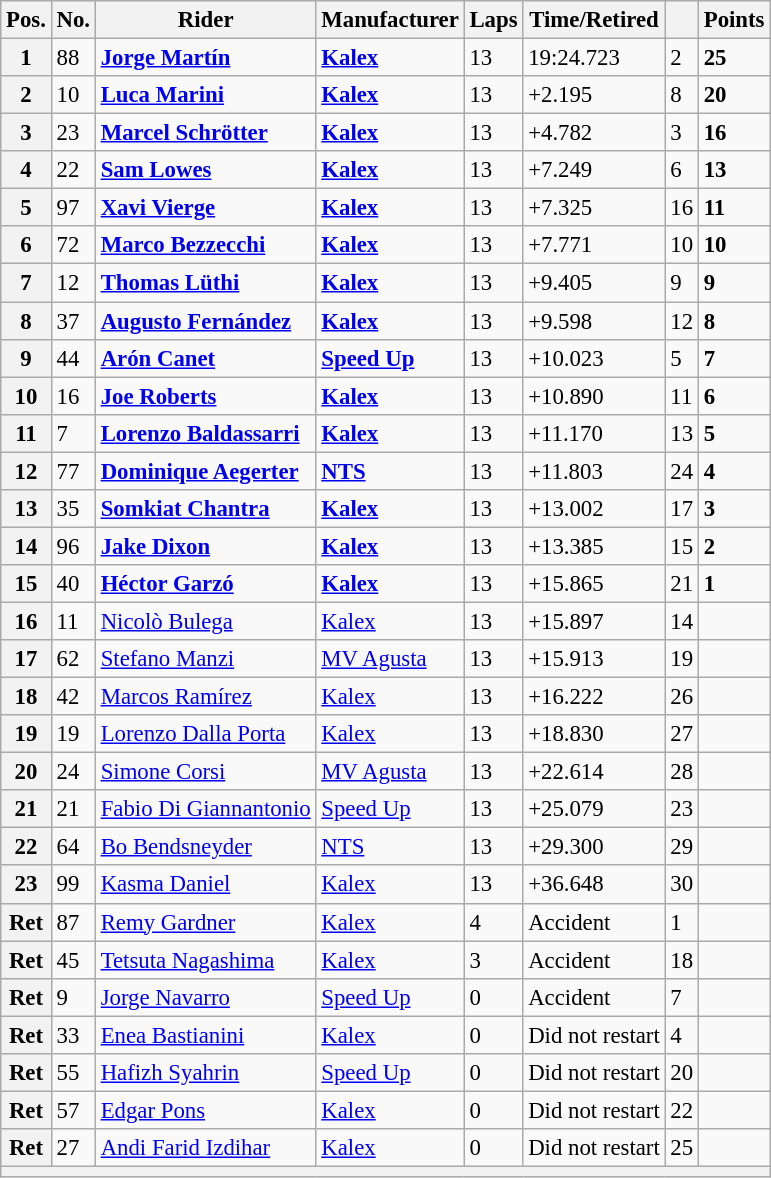<table class="wikitable" style="font-size: 95%;">
<tr>
<th>Pos.</th>
<th>No.</th>
<th>Rider</th>
<th>Manufacturer</th>
<th>Laps</th>
<th>Time/Retired</th>
<th></th>
<th>Points</th>
</tr>
<tr>
<th>1</th>
<td>88</td>
<td> <strong><a href='#'>Jorge Martín</a></strong></td>
<td><strong><a href='#'>Kalex</a></strong></td>
<td>13</td>
<td>19:24.723</td>
<td>2</td>
<td><strong>25</strong></td>
</tr>
<tr>
<th>2</th>
<td>10</td>
<td> <strong><a href='#'>Luca Marini</a></strong></td>
<td><strong><a href='#'>Kalex</a></strong></td>
<td>13</td>
<td>+2.195</td>
<td>8</td>
<td><strong>20</strong></td>
</tr>
<tr>
<th>3</th>
<td>23</td>
<td> <strong><a href='#'>Marcel Schrötter</a></strong></td>
<td><strong><a href='#'>Kalex</a></strong></td>
<td>13</td>
<td>+4.782</td>
<td>3</td>
<td><strong>16</strong></td>
</tr>
<tr>
<th>4</th>
<td>22</td>
<td> <strong><a href='#'>Sam Lowes</a></strong></td>
<td><strong><a href='#'>Kalex</a></strong></td>
<td>13</td>
<td>+7.249</td>
<td>6</td>
<td><strong>13</strong></td>
</tr>
<tr>
<th>5</th>
<td>97</td>
<td> <strong><a href='#'>Xavi Vierge</a></strong></td>
<td><strong><a href='#'>Kalex</a></strong></td>
<td>13</td>
<td>+7.325</td>
<td>16</td>
<td><strong>11</strong></td>
</tr>
<tr>
<th>6</th>
<td>72</td>
<td> <strong><a href='#'>Marco Bezzecchi</a></strong></td>
<td><strong><a href='#'>Kalex</a></strong></td>
<td>13</td>
<td>+7.771</td>
<td>10</td>
<td><strong>10</strong></td>
</tr>
<tr>
<th>7</th>
<td>12</td>
<td> <strong><a href='#'>Thomas Lüthi</a></strong></td>
<td><strong><a href='#'>Kalex</a></strong></td>
<td>13</td>
<td>+9.405</td>
<td>9</td>
<td><strong>9</strong></td>
</tr>
<tr>
<th>8</th>
<td>37</td>
<td> <strong><a href='#'>Augusto Fernández</a></strong></td>
<td><strong><a href='#'>Kalex</a></strong></td>
<td>13</td>
<td>+9.598</td>
<td>12</td>
<td><strong>8</strong></td>
</tr>
<tr>
<th>9</th>
<td>44</td>
<td> <strong><a href='#'>Arón Canet</a></strong></td>
<td><strong><a href='#'>Speed Up</a></strong></td>
<td>13</td>
<td>+10.023</td>
<td>5</td>
<td><strong>7</strong></td>
</tr>
<tr>
<th>10</th>
<td>16</td>
<td> <strong><a href='#'>Joe Roberts</a></strong></td>
<td><strong><a href='#'>Kalex</a></strong></td>
<td>13</td>
<td>+10.890</td>
<td>11</td>
<td><strong>6</strong></td>
</tr>
<tr>
<th>11</th>
<td>7</td>
<td> <strong><a href='#'>Lorenzo Baldassarri</a></strong></td>
<td><strong><a href='#'>Kalex</a></strong></td>
<td>13</td>
<td>+11.170</td>
<td>13</td>
<td><strong>5</strong></td>
</tr>
<tr>
<th>12</th>
<td>77</td>
<td> <strong><a href='#'>Dominique Aegerter</a></strong></td>
<td><strong><a href='#'>NTS</a></strong></td>
<td>13</td>
<td>+11.803</td>
<td>24</td>
<td><strong>4</strong></td>
</tr>
<tr>
<th>13</th>
<td>35</td>
<td> <strong><a href='#'>Somkiat Chantra</a></strong></td>
<td><strong><a href='#'>Kalex</a></strong></td>
<td>13</td>
<td>+13.002</td>
<td>17</td>
<td><strong>3</strong></td>
</tr>
<tr>
<th>14</th>
<td>96</td>
<td> <strong><a href='#'>Jake Dixon</a></strong></td>
<td><strong><a href='#'>Kalex</a></strong></td>
<td>13</td>
<td>+13.385</td>
<td>15</td>
<td><strong>2</strong></td>
</tr>
<tr>
<th>15</th>
<td>40</td>
<td> <strong><a href='#'>Héctor Garzó</a></strong></td>
<td><strong><a href='#'>Kalex</a></strong></td>
<td>13</td>
<td>+15.865</td>
<td>21</td>
<td><strong>1</strong></td>
</tr>
<tr>
<th>16</th>
<td>11</td>
<td> <a href='#'>Nicolò Bulega</a></td>
<td><a href='#'>Kalex</a></td>
<td>13</td>
<td>+15.897</td>
<td>14</td>
<td></td>
</tr>
<tr>
<th>17</th>
<td>62</td>
<td> <a href='#'>Stefano Manzi</a></td>
<td><a href='#'>MV Agusta</a></td>
<td>13</td>
<td>+15.913</td>
<td>19</td>
<td></td>
</tr>
<tr>
<th>18</th>
<td>42</td>
<td> <a href='#'>Marcos Ramírez</a></td>
<td><a href='#'>Kalex</a></td>
<td>13</td>
<td>+16.222</td>
<td>26</td>
<td></td>
</tr>
<tr>
<th>19</th>
<td>19</td>
<td> <a href='#'>Lorenzo Dalla Porta</a></td>
<td><a href='#'>Kalex</a></td>
<td>13</td>
<td>+18.830</td>
<td>27</td>
<td></td>
</tr>
<tr>
<th>20</th>
<td>24</td>
<td> <a href='#'>Simone Corsi</a></td>
<td><a href='#'>MV Agusta</a></td>
<td>13</td>
<td>+22.614</td>
<td>28</td>
<td></td>
</tr>
<tr>
<th>21</th>
<td>21</td>
<td> <a href='#'>Fabio Di Giannantonio</a></td>
<td><a href='#'>Speed Up</a></td>
<td>13</td>
<td>+25.079</td>
<td>23</td>
<td></td>
</tr>
<tr>
<th>22</th>
<td>64</td>
<td> <a href='#'>Bo Bendsneyder</a></td>
<td><a href='#'>NTS</a></td>
<td>13</td>
<td>+29.300</td>
<td>29</td>
<td></td>
</tr>
<tr>
<th>23</th>
<td>99</td>
<td> <a href='#'>Kasma Daniel</a></td>
<td><a href='#'>Kalex</a></td>
<td>13</td>
<td>+36.648</td>
<td>30</td>
<td></td>
</tr>
<tr>
<th>Ret</th>
<td>87</td>
<td> <a href='#'>Remy Gardner</a></td>
<td><a href='#'>Kalex</a></td>
<td>4</td>
<td>Accident</td>
<td>1</td>
<td></td>
</tr>
<tr>
<th>Ret</th>
<td>45</td>
<td> <a href='#'>Tetsuta Nagashima</a></td>
<td><a href='#'>Kalex</a></td>
<td>3</td>
<td>Accident</td>
<td>18</td>
<td></td>
</tr>
<tr>
<th>Ret</th>
<td>9</td>
<td> <a href='#'>Jorge Navarro</a></td>
<td><a href='#'>Speed Up</a></td>
<td>0</td>
<td>Accident</td>
<td>7</td>
<td></td>
</tr>
<tr>
<th>Ret</th>
<td>33</td>
<td> <a href='#'>Enea Bastianini</a></td>
<td><a href='#'>Kalex</a></td>
<td>0</td>
<td>Did not restart</td>
<td>4</td>
<td></td>
</tr>
<tr>
<th>Ret</th>
<td>55</td>
<td> <a href='#'>Hafizh Syahrin</a></td>
<td><a href='#'>Speed Up</a></td>
<td>0</td>
<td>Did not restart</td>
<td>20</td>
<td></td>
</tr>
<tr>
<th>Ret</th>
<td>57</td>
<td> <a href='#'>Edgar Pons</a></td>
<td><a href='#'>Kalex</a></td>
<td>0</td>
<td>Did not restart</td>
<td>22</td>
<td></td>
</tr>
<tr>
<th>Ret</th>
<td>27</td>
<td> <a href='#'>Andi Farid Izdihar</a></td>
<td><a href='#'>Kalex</a></td>
<td>0</td>
<td>Did not restart</td>
<td>25</td>
<td></td>
</tr>
<tr>
<th colspan=8></th>
</tr>
</table>
